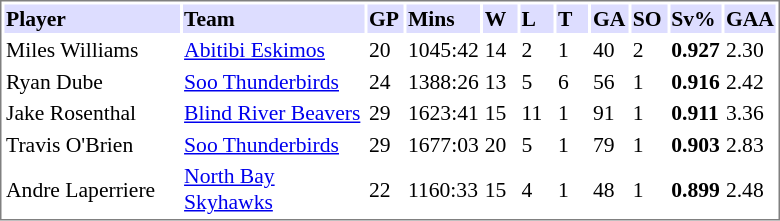<table cellpadding="0">
<tr style="text-align:left; vertical-align:top;">
<td></td>
<td><br><table cellpadding="1"  style="width:520px; font-size:90%; border:1px solid gray;">
<tr>
<th style="background:#ddf; width:27.5%;">Player</th>
<th style="background:#ddf; width:27.5%;">Team</th>
<th style="background:#ddf; width:5%;">GP</th>
<th style="background:#ddf; width:5%;">Mins</th>
<th style="background:#ddf; width:5%;">W</th>
<th style="background:#ddf; width:5%;">L</th>
<th style="background:#ddf; width:5%;">T</th>
<th style="background:#ddf; width:5%;">GA</th>
<th style="background:#ddf; width:5%;">SO</th>
<th style="background:#ddf; width:5%;">Sv%</th>
<th style="background:#ddf; width:5%;">GAA</th>
</tr>
<tr>
<td>Miles Williams</td>
<td><a href='#'>Abitibi Eskimos</a></td>
<td>20</td>
<td>1045:42</td>
<td>14</td>
<td>2</td>
<td>1</td>
<td>40</td>
<td>2</td>
<td><strong>0.927</strong></td>
<td>2.30</td>
</tr>
<tr>
<td>Ryan Dube</td>
<td><a href='#'>Soo Thunderbirds</a></td>
<td>24</td>
<td>1388:26</td>
<td>13</td>
<td>5</td>
<td>6</td>
<td>56</td>
<td>1</td>
<td><strong>0.916</strong></td>
<td>2.42</td>
</tr>
<tr>
<td>Jake Rosenthal</td>
<td><a href='#'>Blind River Beavers</a></td>
<td>29</td>
<td>1623:41</td>
<td>15</td>
<td>11</td>
<td>1</td>
<td>91</td>
<td>1</td>
<td><strong>0.911</strong></td>
<td>3.36</td>
</tr>
<tr>
<td>Travis O'Brien</td>
<td><a href='#'>Soo Thunderbirds</a></td>
<td>29</td>
<td>1677:03</td>
<td>20</td>
<td>5</td>
<td>1</td>
<td>79</td>
<td>1</td>
<td><strong>0.903</strong></td>
<td>2.83</td>
</tr>
<tr>
<td>Andre Laperriere</td>
<td><a href='#'>North Bay Skyhawks</a></td>
<td>22</td>
<td>1160:33</td>
<td>15</td>
<td>4</td>
<td>1</td>
<td>48</td>
<td>1</td>
<td><strong>0.899</strong></td>
<td>2.48</td>
</tr>
</table>
</td>
</tr>
</table>
